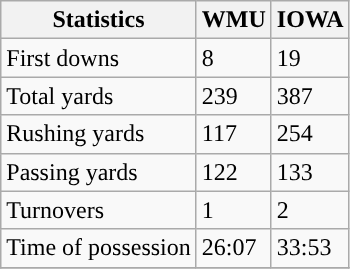<table class="wikitable">
<tr>
<th>Statistics</th>
<th>WMU</th>
<th>IOWA</th>
</tr>
<tr>
<td>First downs</td>
<td>8</td>
<td>19</td>
</tr>
<tr>
<td>Total yards</td>
<td>239</td>
<td>387</td>
</tr>
<tr>
<td>Rushing yards</td>
<td>117</td>
<td>254</td>
</tr>
<tr>
<td>Passing yards</td>
<td>122</td>
<td>133</td>
</tr>
<tr>
<td>Turnovers</td>
<td>1</td>
<td>2</td>
</tr>
<tr>
<td>Time of possession</td>
<td>26:07</td>
<td>33:53</td>
</tr>
<tr>
</tr>
</table>
